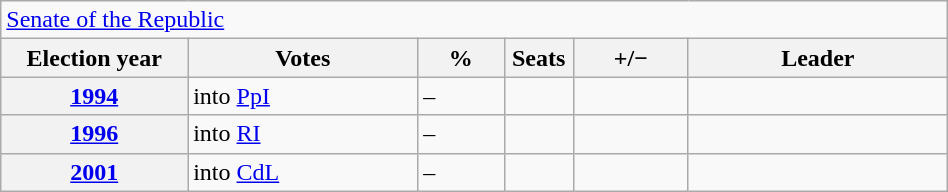<table class=wikitable style="width:50%; border:1px #AAAAFF solid">
<tr>
<td colspan=6><a href='#'>Senate of the Republic</a></td>
</tr>
<tr>
<th width=13%>Election year</th>
<th width=16%>Votes</th>
<th width=6%>%</th>
<th width=1%>Seats</th>
<th width=8%>+/−</th>
<th width=18%>Leader</th>
</tr>
<tr>
<th><a href='#'>1994</a></th>
<td>into <a href='#'>PpI</a></td>
<td>–</td>
<td></td>
<td></td>
<td></td>
</tr>
<tr>
<th><a href='#'>1996</a></th>
<td>into <a href='#'>RI</a></td>
<td>–</td>
<td></td>
<td></td>
<td></td>
</tr>
<tr>
<th><a href='#'>2001</a></th>
<td>into <a href='#'>CdL</a></td>
<td>–</td>
<td></td>
<td></td>
<td></td>
</tr>
</table>
